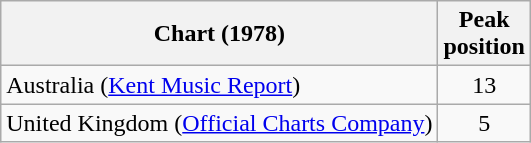<table class="wikitable">
<tr>
<th>Chart (1978)</th>
<th>Peak<br> position</th>
</tr>
<tr>
<td>Australia (<a href='#'>Kent Music Report</a>)</td>
<td align="center">13</td>
</tr>
<tr>
<td>United Kingdom (<a href='#'>Official Charts Company</a>)</td>
<td align="center">5</td>
</tr>
</table>
